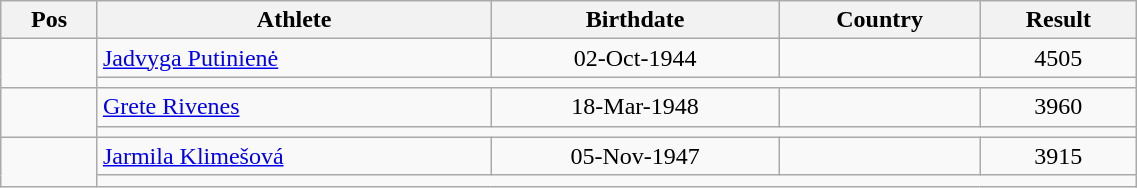<table class="wikitable"  style="text-align:center; width:60%;">
<tr>
<th>Pos</th>
<th>Athlete</th>
<th>Birthdate</th>
<th>Country</th>
<th>Result</th>
</tr>
<tr>
<td align=center rowspan=2></td>
<td align=left><a href='#'>Jadvyga Putinienė</a></td>
<td>02-Oct-1944</td>
<td align=left></td>
<td>4505</td>
</tr>
<tr>
<td colspan=4></td>
</tr>
<tr>
<td align=center rowspan=2></td>
<td align=left><a href='#'>Grete Rivenes</a></td>
<td>18-Mar-1948</td>
<td align=left></td>
<td>3960</td>
</tr>
<tr>
<td colspan=4></td>
</tr>
<tr>
<td align=center rowspan=2></td>
<td align=left><a href='#'>Jarmila Klimešová</a></td>
<td>05-Nov-1947</td>
<td align=left></td>
<td>3915</td>
</tr>
<tr>
<td colspan=4></td>
</tr>
</table>
